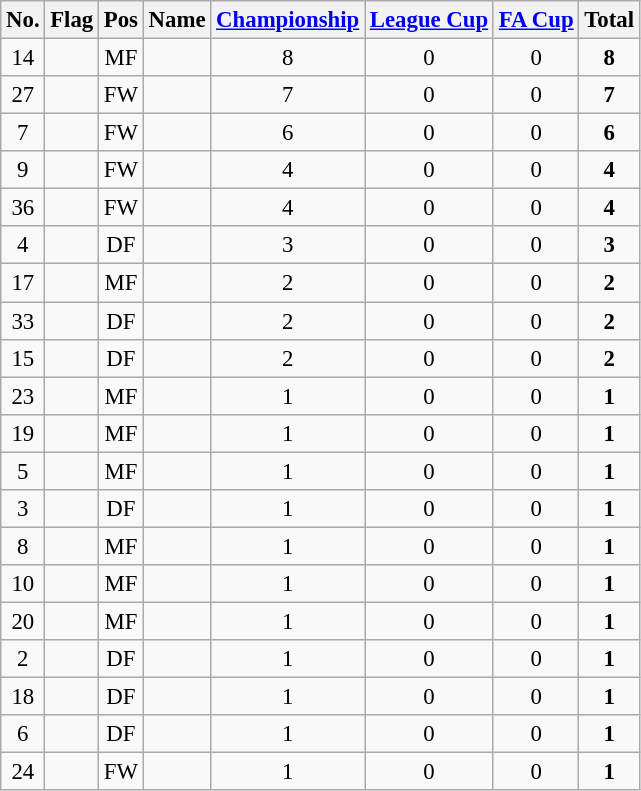<table class="wikitable sortable" style="text-align:center; font-size:95%;">
<tr>
<th>No.</th>
<th>Flag</th>
<th>Pos</th>
<th>Name</th>
<th><a href='#'>Championship</a></th>
<th><a href='#'>League Cup</a></th>
<th><a href='#'>FA Cup</a></th>
<th>Total</th>
</tr>
<tr>
<td>14</td>
<td></td>
<td>MF</td>
<td></td>
<td>8</td>
<td>0</td>
<td>0</td>
<td> <strong>8</strong></td>
</tr>
<tr>
<td>27</td>
<td></td>
<td>FW</td>
<td></td>
<td>7</td>
<td>0</td>
<td>0</td>
<td> <strong>7</strong></td>
</tr>
<tr>
<td>7</td>
<td></td>
<td>FW</td>
<td></td>
<td>6</td>
<td>0</td>
<td>0</td>
<td> <strong>6</strong></td>
</tr>
<tr>
<td>9</td>
<td></td>
<td>FW</td>
<td></td>
<td>4</td>
<td>0</td>
<td>0</td>
<td> <strong>4</strong></td>
</tr>
<tr>
<td>36</td>
<td></td>
<td>FW</td>
<td></td>
<td>4</td>
<td>0</td>
<td>0</td>
<td> <strong>4</strong></td>
</tr>
<tr>
<td>4</td>
<td></td>
<td>DF</td>
<td></td>
<td>3</td>
<td>0</td>
<td>0</td>
<td> <strong>3</strong></td>
</tr>
<tr>
<td>17</td>
<td></td>
<td>MF</td>
<td></td>
<td>2</td>
<td>0</td>
<td>0</td>
<td> <strong>2</strong></td>
</tr>
<tr>
<td>33</td>
<td></td>
<td>DF</td>
<td></td>
<td>2</td>
<td>0</td>
<td>0</td>
<td> <strong>2</strong></td>
</tr>
<tr>
<td>15</td>
<td></td>
<td>DF</td>
<td></td>
<td>2</td>
<td>0</td>
<td>0</td>
<td> <strong>2</strong></td>
</tr>
<tr>
<td>23</td>
<td></td>
<td>MF</td>
<td></td>
<td>1</td>
<td>0</td>
<td>0</td>
<td> <strong>1</strong></td>
</tr>
<tr>
<td>19</td>
<td></td>
<td>MF</td>
<td></td>
<td>1</td>
<td>0</td>
<td>0</td>
<td> <strong>1</strong></td>
</tr>
<tr>
<td>5</td>
<td></td>
<td>MF</td>
<td></td>
<td>1</td>
<td>0</td>
<td>0</td>
<td> <strong>1</strong></td>
</tr>
<tr>
<td>3</td>
<td></td>
<td>DF</td>
<td></td>
<td>1</td>
<td>0</td>
<td>0</td>
<td> <strong>1</strong></td>
</tr>
<tr>
<td>8</td>
<td></td>
<td>MF</td>
<td></td>
<td>1</td>
<td>0</td>
<td>0</td>
<td> <strong>1</strong></td>
</tr>
<tr>
<td>10</td>
<td></td>
<td>MF</td>
<td></td>
<td>1</td>
<td>0</td>
<td>0</td>
<td> <strong>1</strong></td>
</tr>
<tr>
<td>20</td>
<td></td>
<td>MF</td>
<td></td>
<td>1</td>
<td>0</td>
<td>0</td>
<td> <strong>1</strong></td>
</tr>
<tr>
<td>2</td>
<td></td>
<td>DF</td>
<td></td>
<td>1</td>
<td>0</td>
<td>0</td>
<td> <strong>1</strong></td>
</tr>
<tr>
<td>18</td>
<td></td>
<td>DF</td>
<td></td>
<td>1</td>
<td>0</td>
<td>0</td>
<td> <strong>1</strong></td>
</tr>
<tr>
<td>6</td>
<td></td>
<td>DF</td>
<td></td>
<td>1</td>
<td>0</td>
<td>0</td>
<td> <strong>1</strong></td>
</tr>
<tr>
<td>24</td>
<td></td>
<td>FW</td>
<td></td>
<td>1</td>
<td>0</td>
<td>0</td>
<td> <strong>1</strong></td>
</tr>
</table>
